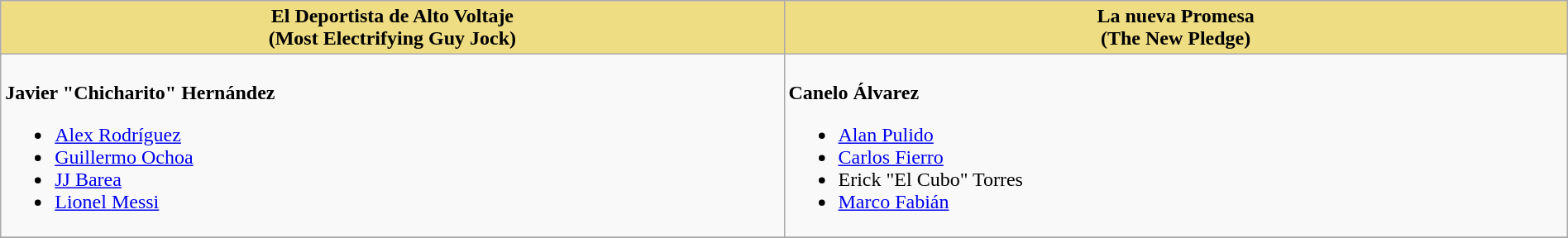<table class="wikitable" style="width:100%">
<tr>
<th style="background:#EEDD82; width:50%">El Deportista de Alto Voltaje<br>(Most Electrifying Guy Jock)</th>
<th style="background:#EEDD82; width:50%">La nueva Promesa<br>(The New Pledge)</th>
</tr>
<tr>
<td valign="top"><br><strong>Javier "Chicharito" Hernández</strong><ul><li><a href='#'>Alex Rodríguez</a></li><li><a href='#'>Guillermo Ochoa</a></li><li><a href='#'>JJ Barea</a></li><li><a href='#'>Lionel Messi</a></li></ul></td>
<td valign="top"><br><strong>Canelo Álvarez</strong><ul><li><a href='#'>Alan Pulido</a></li><li><a href='#'>Carlos Fierro</a></li><li>Erick "El Cubo" Torres</li><li><a href='#'>Marco Fabián</a></li></ul></td>
</tr>
<tr>
</tr>
</table>
